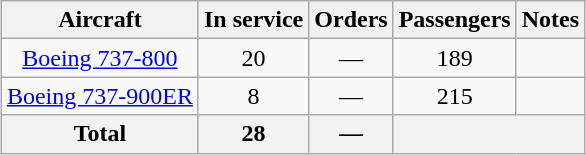<table class="wikitable" style="border-collapse:collapse;text-align:center;margin:auto;">
<tr>
<th>Aircraft</th>
<th>In service</th>
<th>Orders</th>
<th>Passengers</th>
<th>Notes</th>
</tr>
<tr>
<td><a href='#'>Boeing 737-800</a></td>
<td>20</td>
<td>—</td>
<td>189</td>
<td></td>
</tr>
<tr>
<td><a href='#'>Boeing 737-900ER</a></td>
<td>8</td>
<td>—</td>
<td>215</td>
<td></td>
</tr>
<tr>
<th>Total</th>
<th>28</th>
<th>—</th>
<th colspan="3"></th>
</tr>
</table>
